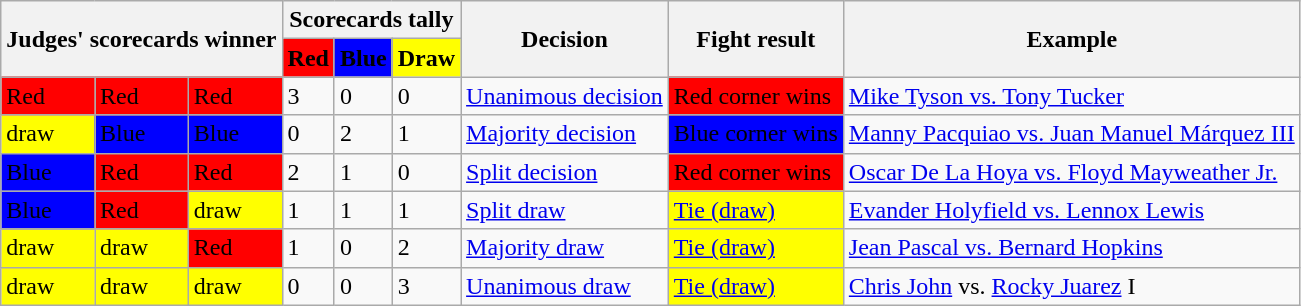<table class=wikitable>
<tr>
<th rowspan=2 colspan=3>Judges' scorecards winner</th>
<th colspan=3>Scorecards tally</th>
<th rowspan=2>Decision</th>
<th rowspan=2>Fight result</th>
<th rowspan=2>Example</th>
</tr>
<tr align=center>
<td bgcolor=red><span><strong>Red</strong></span></td>
<td bgcolor=blue><span><strong>Blue</strong></span></td>
<td bgcolor=yellow><strong>Draw</strong></td>
</tr>
<tr>
<td bgcolor=red><span>Red</span></td>
<td bgcolor=red><span>Red</span></td>
<td bgcolor=red><span>Red</span></td>
<td>3</td>
<td>0</td>
<td>0</td>
<td><a href='#'>Unanimous decision</a></td>
<td bgcolor=red><span>Red corner wins</span></td>
<td><a href='#'>Mike Tyson vs. Tony Tucker</a></td>
</tr>
<tr>
<td bgcolor=yellow>draw</td>
<td bgcolor=blue><span>Blue</span></td>
<td bgcolor=blue><span>Blue</span></td>
<td>0</td>
<td>2</td>
<td>1</td>
<td><a href='#'>Majority decision</a></td>
<td bgcolor=blue><span>Blue corner wins</span></td>
<td><a href='#'>Manny Pacquiao vs. Juan Manuel Márquez III</a></td>
</tr>
<tr>
<td bgcolor=blue><span>Blue</span></td>
<td bgcolor=red><span>Red</span></td>
<td bgcolor=red><span>Red</span></td>
<td>2</td>
<td>1</td>
<td>0</td>
<td><a href='#'>Split decision</a></td>
<td bgcolor=red><span>Red corner wins</span></td>
<td><a href='#'>Oscar De La Hoya vs. Floyd Mayweather Jr.</a></td>
</tr>
<tr>
<td bgcolor=blue><span>Blue</span></td>
<td bgcolor=red><span>Red</span></td>
<td bgcolor=yellow>draw</td>
<td>1</td>
<td>1</td>
<td>1</td>
<td><a href='#'>Split draw</a></td>
<td bgcolor=yellow><a href='#'>Tie (draw)</a></td>
<td><a href='#'>Evander Holyfield vs. Lennox Lewis</a></td>
</tr>
<tr>
<td bgcolor=yellow>draw</td>
<td bgcolor=yellow>draw</td>
<td bgcolor=red><span>Red</span></td>
<td>1</td>
<td>0</td>
<td>2</td>
<td><a href='#'>Majority draw</a></td>
<td bgcolor=yellow><a href='#'>Tie (draw)</a></td>
<td><a href='#'>Jean Pascal vs. Bernard Hopkins</a></td>
</tr>
<tr>
<td bgcolor=yellow>draw</td>
<td bgcolor=yellow>draw</td>
<td bgcolor=yellow>draw</td>
<td>0</td>
<td>0</td>
<td>3</td>
<td><a href='#'>Unanimous draw</a></td>
<td bgcolor=yellow><a href='#'>Tie (draw)</a></td>
<td><a href='#'>Chris John</a> vs. <a href='#'>Rocky Juarez</a> I</td>
</tr>
</table>
